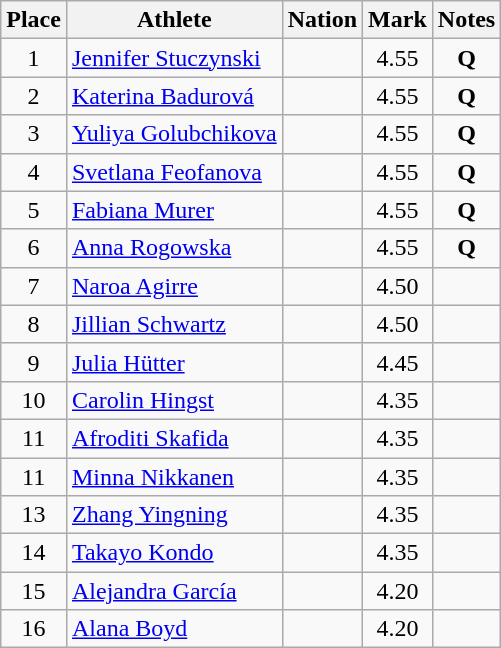<table class="wikitable" style="text-align:center">
<tr>
<th>Place</th>
<th>Athlete</th>
<th>Nation</th>
<th>Mark</th>
<th>Notes</th>
</tr>
<tr>
<td>1</td>
<td align=left><a href='#'>Jennifer Stuczynski</a></td>
<td align=left></td>
<td>4.55</td>
<td><strong>Q</strong></td>
</tr>
<tr>
<td>2</td>
<td align=left><a href='#'>Katerina Badurová</a></td>
<td align=left></td>
<td>4.55</td>
<td><strong>Q</strong></td>
</tr>
<tr>
<td>3</td>
<td align=left><a href='#'>Yuliya Golubchikova</a></td>
<td align=left></td>
<td>4.55</td>
<td><strong>Q</strong></td>
</tr>
<tr>
<td>4</td>
<td align=left><a href='#'>Svetlana Feofanova</a></td>
<td align=left></td>
<td>4.55</td>
<td><strong>Q</strong></td>
</tr>
<tr>
<td>5</td>
<td align=left><a href='#'>Fabiana Murer</a></td>
<td align=left></td>
<td>4.55</td>
<td><strong>Q</strong></td>
</tr>
<tr>
<td>6</td>
<td align=left><a href='#'>Anna Rogowska</a></td>
<td align=left></td>
<td>4.55</td>
<td><strong>Q</strong> </td>
</tr>
<tr>
<td>7</td>
<td align=left><a href='#'>Naroa Agirre</a></td>
<td align=left></td>
<td>4.50</td>
<td></td>
</tr>
<tr>
<td>8</td>
<td align=left><a href='#'>Jillian Schwartz</a></td>
<td align=left></td>
<td>4.50</td>
<td></td>
</tr>
<tr>
<td>9</td>
<td align=left><a href='#'>Julia Hütter</a></td>
<td align=left></td>
<td>4.45</td>
<td></td>
</tr>
<tr>
<td>10</td>
<td align=left><a href='#'>Carolin Hingst</a></td>
<td align=left></td>
<td>4.35</td>
<td></td>
</tr>
<tr>
<td>11</td>
<td align=left><a href='#'>Afroditi Skafida</a></td>
<td align=left></td>
<td>4.35</td>
<td></td>
</tr>
<tr>
<td>11</td>
<td align=left><a href='#'>Minna Nikkanen</a></td>
<td align=left></td>
<td>4.35</td>
<td></td>
</tr>
<tr>
<td>13</td>
<td align=left><a href='#'>Zhang Yingning</a></td>
<td align=left></td>
<td>4.35</td>
<td></td>
</tr>
<tr>
<td>14</td>
<td align=left><a href='#'>Takayo Kondo</a></td>
<td align=left></td>
<td>4.35</td>
<td></td>
</tr>
<tr>
<td>15</td>
<td align=left><a href='#'>Alejandra García</a></td>
<td align=left></td>
<td>4.20</td>
<td></td>
</tr>
<tr>
<td>16</td>
<td align=left><a href='#'>Alana Boyd</a></td>
<td align=left></td>
<td>4.20</td>
<td></td>
</tr>
</table>
